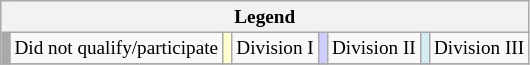<table class="wikitable" style="font-size:80%">
<tr bgcolor="#efefef">
<th colspan="12">Legend</th>
</tr>
<tr>
<td align="center" style="background:#a9a9a9;"></td>
<td>Did not qualify/participate</td>
<td align="center" style="background:#ffffcf;"></td>
<td>Division I</td>
<td align="center" style="background:#cfcfff;"></td>
<td>Division II</td>
<td align="center" style="background:#d6ecf3;"></td>
<td>Division III</td>
</tr>
<tr>
</tr>
</table>
